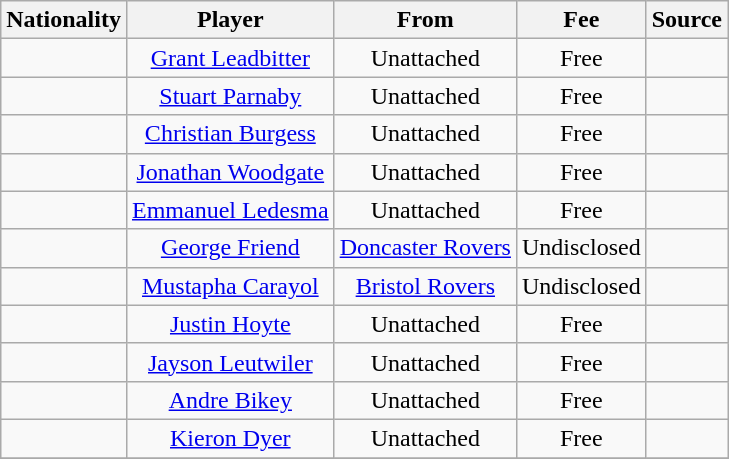<table class="wikitable" style="text-align:center;">
<tr>
<th>Nationality</th>
<th>Player</th>
<th>From</th>
<th>Fee</th>
<th>Source</th>
</tr>
<tr>
<td></td>
<td><a href='#'>Grant Leadbitter</a></td>
<td>Unattached</td>
<td>Free</td>
<td></td>
</tr>
<tr>
<td></td>
<td><a href='#'>Stuart Parnaby</a></td>
<td>Unattached</td>
<td>Free</td>
<td></td>
</tr>
<tr>
<td></td>
<td><a href='#'>Christian Burgess</a></td>
<td>Unattached</td>
<td>Free</td>
<td></td>
</tr>
<tr>
<td></td>
<td><a href='#'>Jonathan Woodgate</a></td>
<td>Unattached</td>
<td>Free</td>
<td></td>
</tr>
<tr>
<td></td>
<td><a href='#'>Emmanuel Ledesma</a></td>
<td>Unattached</td>
<td>Free</td>
<td></td>
</tr>
<tr>
<td></td>
<td><a href='#'>George Friend</a></td>
<td><a href='#'>Doncaster Rovers</a></td>
<td>Undisclosed</td>
<td></td>
</tr>
<tr>
<td></td>
<td><a href='#'>Mustapha Carayol</a></td>
<td><a href='#'>Bristol Rovers</a></td>
<td>Undisclosed</td>
<td></td>
</tr>
<tr>
<td></td>
<td><a href='#'>Justin Hoyte</a></td>
<td>Unattached</td>
<td>Free</td>
<td></td>
</tr>
<tr>
<td></td>
<td><a href='#'>Jayson Leutwiler</a></td>
<td>Unattached</td>
<td>Free</td>
<td></td>
</tr>
<tr>
<td></td>
<td><a href='#'>Andre Bikey</a></td>
<td>Unattached</td>
<td>Free</td>
<td></td>
</tr>
<tr>
<td></td>
<td><a href='#'>Kieron Dyer</a></td>
<td>Unattached</td>
<td>Free</td>
<td></td>
</tr>
<tr>
</tr>
</table>
